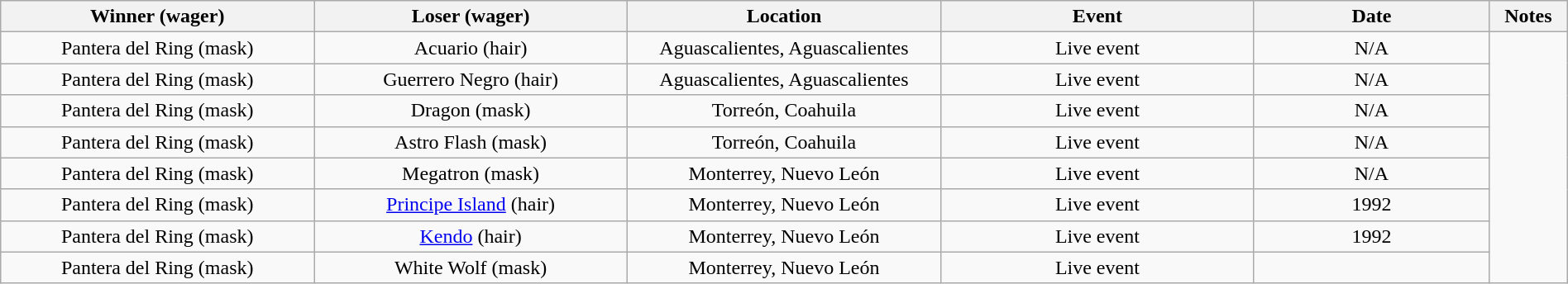<table class="wikitable sortable" width=100%  style="text-align: center">
<tr>
<th width=20% scope="col">Winner (wager)</th>
<th width=20% scope="col">Loser (wager)</th>
<th width=20% scope="col">Location</th>
<th width=20% scope="col">Event</th>
<th width=15% scope="col">Date</th>
<th class="unsortable" width=5% scope="col">Notes</th>
</tr>
<tr>
<td>Pantera del Ring (mask)</td>
<td>Acuario (hair)</td>
<td>Aguascalientes, Aguascalientes</td>
<td>Live event</td>
<td>N/A</td>
<td rowspan=8></td>
</tr>
<tr>
<td>Pantera del Ring (mask)</td>
<td>Guerrero Negro (hair)</td>
<td>Aguascalientes, Aguascalientes</td>
<td>Live event</td>
<td>N/A</td>
</tr>
<tr>
<td>Pantera del Ring (mask)</td>
<td>Dragon (mask)</td>
<td>Torreón, Coahuila</td>
<td>Live event</td>
<td>N/A</td>
</tr>
<tr>
<td>Pantera del Ring (mask)</td>
<td>Astro Flash (mask)</td>
<td>Torreón, Coahuila</td>
<td>Live event</td>
<td>N/A</td>
</tr>
<tr>
<td>Pantera del Ring (mask)</td>
<td>Megatron (mask)</td>
<td>Monterrey, Nuevo León</td>
<td>Live event</td>
<td>N/A</td>
</tr>
<tr>
<td>Pantera del Ring (mask)</td>
<td><a href='#'>Principe Island</a> (hair)</td>
<td>Monterrey, Nuevo León</td>
<td>Live event</td>
<td>1992</td>
</tr>
<tr>
<td>Pantera del Ring (mask)</td>
<td><a href='#'>Kendo</a> (hair)</td>
<td>Monterrey, Nuevo León</td>
<td>Live event</td>
<td>1992</td>
</tr>
<tr>
<td>Pantera del Ring (mask)</td>
<td>White Wolf (mask)</td>
<td>Monterrey, Nuevo León</td>
<td>Live event</td>
<td></td>
</tr>
</table>
